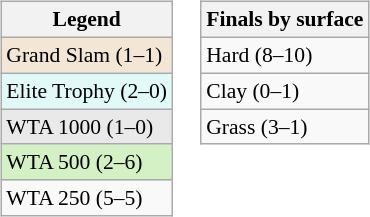<table>
<tr valign=top>
<td><br><table class=wikitable style="font-size:90%">
<tr>
<th>Legend</th>
</tr>
<tr>
<td style="background:#f3e6d7;">Grand Slam (1–1)</td>
</tr>
<tr>
<td style="background:#e2faf7;">Elite Trophy (2–0)</td>
</tr>
<tr>
<td style="background:#e9e9e9;">WTA 1000 (1–0)</td>
</tr>
<tr>
<td style="background:#d4f1c5;">WTA 500 (2–6)</td>
</tr>
<tr>
<td>WTA 250 (5–5)</td>
</tr>
</table>
</td>
<td><br><table class=wikitable style="font-size:90%">
<tr>
<th>Finals by surface</th>
</tr>
<tr>
<td>Hard (8–10)</td>
</tr>
<tr>
<td>Clay (0–1)</td>
</tr>
<tr>
<td>Grass (3–1)</td>
</tr>
</table>
</td>
</tr>
</table>
